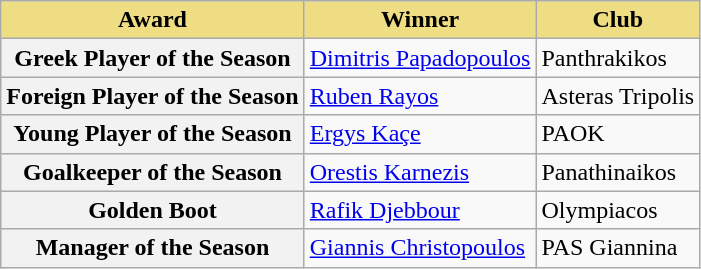<table class="wikitable">
<tr>
<th style="background-color: #eedd82">Award</th>
<th style="background-color: #eedd82">Winner</th>
<th style="background-color: #eedd82">Club</th>
</tr>
<tr>
<th>Greek Player of the Season</th>
<td> <a href='#'>Dimitris Papadopoulos</a></td>
<td>Panthrakikos</td>
</tr>
<tr>
<th>Foreign Player of the Season</th>
<td> <a href='#'>Ruben Rayos</a></td>
<td>Asteras Tripolis</td>
</tr>
<tr>
<th>Young Player of the Season</th>
<td> <a href='#'>Ergys Kaçe</a></td>
<td>PAOK</td>
</tr>
<tr>
<th>Goalkeeper of the Season</th>
<td> <a href='#'>Orestis Karnezis</a></td>
<td>Panathinaikos</td>
</tr>
<tr>
<th>Golden Boot</th>
<td> <a href='#'>Rafik Djebbour</a></td>
<td>Olympiacos</td>
</tr>
<tr>
<th>Manager of the Season</th>
<td> <a href='#'>Giannis Christopoulos</a></td>
<td>PAS Giannina</td>
</tr>
</table>
